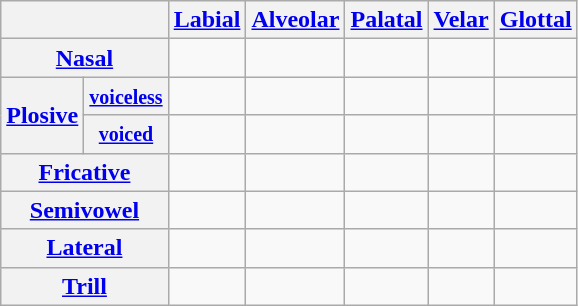<table class="wikitable" style=text-align:center>
<tr>
<th colspan=2></th>
<th><a href='#'>Labial</a></th>
<th><a href='#'>Alveolar</a></th>
<th><a href='#'>Palatal</a></th>
<th><a href='#'>Velar</a></th>
<th><a href='#'>Glottal</a></th>
</tr>
<tr>
<th colspan=2><a href='#'>Nasal</a></th>
<td></td>
<td></td>
<td></td>
<td></td>
<td></td>
</tr>
<tr>
<th rowspan=2><a href='#'>Plosive</a></th>
<th><small><a href='#'>voiceless</a></small></th>
<td></td>
<td></td>
<td></td>
<td></td>
<td></td>
</tr>
<tr>
<th><small><a href='#'>voiced</a></small></th>
<td></td>
<td></td>
<td></td>
<td></td>
<td></td>
</tr>
<tr>
<th colspan=2><a href='#'>Fricative</a></th>
<td></td>
<td></td>
<td></td>
<td></td>
<td></td>
</tr>
<tr>
<th colspan=2><a href='#'>Semivowel</a></th>
<td></td>
<td></td>
<td></td>
<td></td>
<td></td>
</tr>
<tr>
<th colspan=2><a href='#'>Lateral</a></th>
<td></td>
<td></td>
<td></td>
<td></td>
<td></td>
</tr>
<tr>
<th colspan=2><a href='#'>Trill</a></th>
<td></td>
<td></td>
<td></td>
<td></td>
<td></td>
</tr>
</table>
